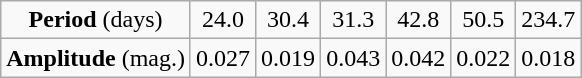<table class="wikitable" style="text-align:center;">
<tr>
<td><strong>Period</strong> (days)</td>
<td>24.0</td>
<td>30.4</td>
<td>31.3</td>
<td>42.8</td>
<td>50.5</td>
<td>234.7</td>
</tr>
<tr>
<td><strong>Amplitude</strong> (mag.)</td>
<td>0.027</td>
<td>0.019</td>
<td>0.043</td>
<td>0.042</td>
<td>0.022</td>
<td>0.018</td>
</tr>
</table>
